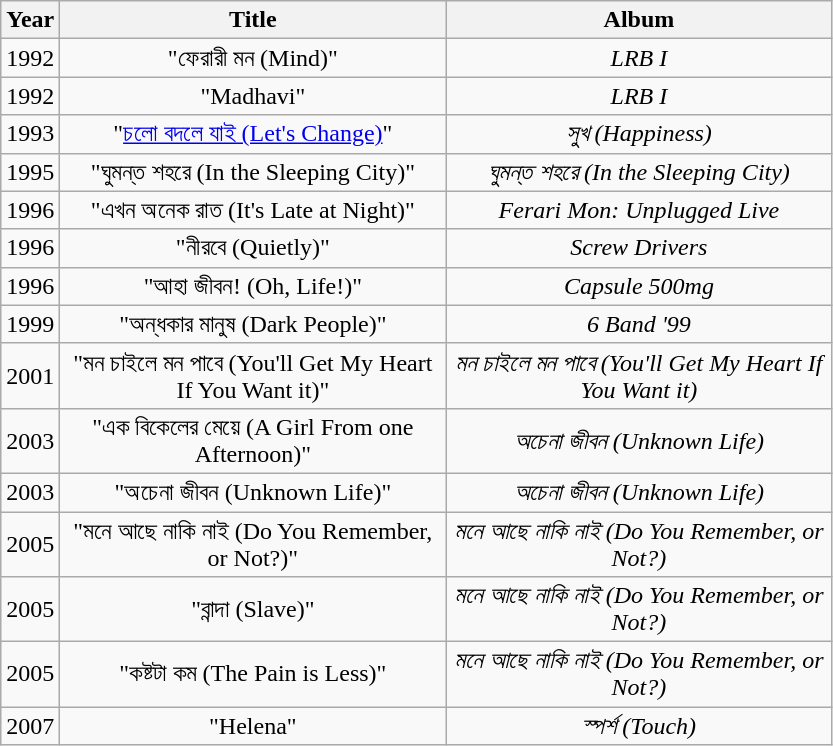<table class="wikitable" style="text-align:center;">
<tr>
<th>Year</th>
<th style="width:250px;">Title</th>
<th style="width:250px;">Album</th>
</tr>
<tr>
<td>1992</td>
<td>"ফেরারী মন (Mind)"</td>
<td><em>LRB I</em></td>
</tr>
<tr>
<td>1992</td>
<td>"Madhavi"</td>
<td><em>LRB I</em></td>
</tr>
<tr>
<td>1993</td>
<td>"<a href='#'>চলো বদলে যাই (Let's Change)</a>"</td>
<td><em>সুখ (Happiness)</em></td>
</tr>
<tr>
<td>1995</td>
<td>"ঘুমন্ত শহরে (In the Sleeping City)"</td>
<td><em>ঘুমন্ত শহরে (In the Sleeping City)</em></td>
</tr>
<tr>
<td>1996</td>
<td>"এখন অনেক রাত (It's Late at Night)"</td>
<td><em>Ferari Mon: Unplugged Live</em></td>
</tr>
<tr>
<td>1996</td>
<td>"নীরবে (Quietly)"</td>
<td><em>Screw Drivers</em></td>
</tr>
<tr>
<td>1996</td>
<td>"আহা জীবন! (Oh, Life!)"</td>
<td><em>Capsule 500mg</em></td>
</tr>
<tr>
<td>1999</td>
<td>"অন্ধকার মানুষ (Dark People)"</td>
<td><em>6 Band '99</em></td>
</tr>
<tr>
<td>2001</td>
<td>"মন চাইলে মন পাবে (You'll Get My Heart If You Want it)"</td>
<td><em>মন চাইলে মন পাবে (You'll Get My Heart If You Want it)</em></td>
</tr>
<tr>
<td>2003</td>
<td>"এক বিকেলের মেয়ে (A Girl From one Afternoon)"</td>
<td><em>অচেনা জীবন (Unknown Life)</em></td>
</tr>
<tr>
<td>2003</td>
<td>"অচেনা জীবন (Unknown Life)"</td>
<td><em>অচেনা জীবন (Unknown Life)</em></td>
</tr>
<tr>
<td>2005</td>
<td>"মনে আছে নাকি নাই (Do You Remember, or Not?)"</td>
<td><em>মনে আছে নাকি নাই (Do You Remember, or Not?)</em></td>
</tr>
<tr>
<td>2005</td>
<td>"বান্দা (Slave)"</td>
<td><em>মনে আছে নাকি নাই (Do You Remember, or Not?)</em></td>
</tr>
<tr>
<td>2005</td>
<td>"কষ্টটা কম (The Pain is Less)"</td>
<td><em>মনে আছে নাকি নাই (Do You Remember, or Not?)</em></td>
</tr>
<tr>
<td>2007</td>
<td>"Helena"</td>
<td><em>স্পর্শ (Touch)</em></td>
</tr>
</table>
